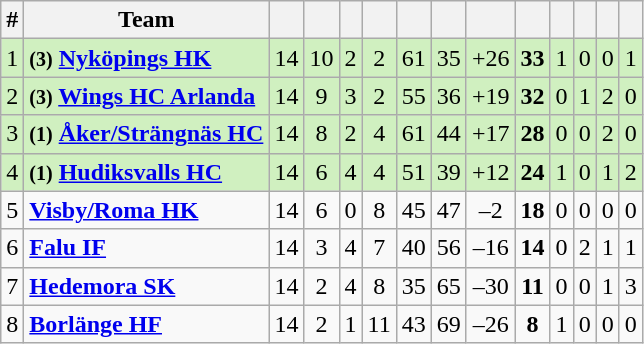<table class="wikitable sortable">
<tr>
<th>#</th>
<th>Team</th>
<th></th>
<th></th>
<th></th>
<th></th>
<th></th>
<th></th>
<th></th>
<th></th>
<th></th>
<th></th>
<th></th>
<th></th>
</tr>
<tr style="background: #D0F0C0;">
<td>1</td>
<td><strong><small>(3)</small> <a href='#'>Nyköpings HK</a></strong></td>
<td style="text-align: center;">14</td>
<td style="text-align: center;">10</td>
<td style="text-align: center;">2</td>
<td style="text-align: center;">2</td>
<td style="text-align: center;">61</td>
<td style="text-align: center;">35</td>
<td style="text-align: center;">+26</td>
<td style="text-align: center;"><strong>33</strong></td>
<td style="text-align: center;">1</td>
<td style="text-align: center;">0</td>
<td style="text-align: center;">0</td>
<td style="text-align: center;">1</td>
</tr>
<tr style="background: #D0F0C0;">
<td>2</td>
<td><strong><small>(3)</small> <a href='#'>Wings HC Arlanda</a></strong></td>
<td style="text-align: center;">14</td>
<td style="text-align: center;">9</td>
<td style="text-align: center;">3</td>
<td style="text-align: center;">2</td>
<td style="text-align: center;">55</td>
<td style="text-align: center;">36</td>
<td style="text-align: center;">+19</td>
<td style="text-align: center;"><strong>32</strong></td>
<td style="text-align: center;">0</td>
<td style="text-align: center;">1</td>
<td style="text-align: center;">2</td>
<td style="text-align: center;">0</td>
</tr>
<tr style="background: #D0F0C0;">
<td>3</td>
<td><strong><small>(1)</small> <a href='#'>Åker/Strängnäs HC</a></strong></td>
<td style="text-align: center;">14</td>
<td style="text-align: center;">8</td>
<td style="text-align: center;">2</td>
<td style="text-align: center;">4</td>
<td style="text-align: center;">61</td>
<td style="text-align: center;">44</td>
<td style="text-align: center;">+17</td>
<td style="text-align: center;"><strong>28</strong></td>
<td style="text-align: center;">0</td>
<td style="text-align: center;">0</td>
<td style="text-align: center;">2</td>
<td style="text-align: center;">0</td>
</tr>
<tr style="background: #D0F0C0;">
<td>4</td>
<td><strong><small>(1)</small> <a href='#'>Hudiksvalls HC</a></strong></td>
<td style="text-align: center;">14</td>
<td style="text-align: center;">6</td>
<td style="text-align: center;">4</td>
<td style="text-align: center;">4</td>
<td style="text-align: center;">51</td>
<td style="text-align: center;">39</td>
<td style="text-align: center;">+12</td>
<td style="text-align: center;"><strong>24</strong></td>
<td style="text-align: center;">1</td>
<td style="text-align: center;">0</td>
<td style="text-align: center;">1</td>
<td style="text-align: center;">2</td>
</tr>
<tr>
<td>5</td>
<td><strong><a href='#'>Visby/Roma HK</a></strong></td>
<td style="text-align: center;">14</td>
<td style="text-align: center;">6</td>
<td style="text-align: center;">0</td>
<td style="text-align: center;">8</td>
<td style="text-align: center;">45</td>
<td style="text-align: center;">47</td>
<td style="text-align: center;">–2</td>
<td style="text-align: center;"><strong>18</strong></td>
<td style="text-align: center;">0</td>
<td style="text-align: center;">0</td>
<td style="text-align: center;">0</td>
<td style="text-align: center;">0</td>
</tr>
<tr>
<td>6</td>
<td><strong><a href='#'>Falu IF</a></strong></td>
<td style="text-align: center;">14</td>
<td style="text-align: center;">3</td>
<td style="text-align: center;">4</td>
<td style="text-align: center;">7</td>
<td style="text-align: center;">40</td>
<td style="text-align: center;">56</td>
<td style="text-align: center;">–16</td>
<td style="text-align: center;"><strong>14</strong></td>
<td style="text-align: center;">0</td>
<td style="text-align: center;">2</td>
<td style="text-align: center;">1</td>
<td style="text-align: center;">1</td>
</tr>
<tr>
<td>7</td>
<td><strong><a href='#'>Hedemora SK</a></strong></td>
<td style="text-align: center;">14</td>
<td style="text-align: center;">2</td>
<td style="text-align: center;">4</td>
<td style="text-align: center;">8</td>
<td style="text-align: center;">35</td>
<td style="text-align: center;">65</td>
<td style="text-align: center;">–30</td>
<td style="text-align: center;"><strong>11</strong></td>
<td style="text-align: center;">0</td>
<td style="text-align: center;">0</td>
<td style="text-align: center;">1</td>
<td style="text-align: center;">3</td>
</tr>
<tr>
<td>8</td>
<td><strong><a href='#'>Borlänge HF</a></strong></td>
<td style="text-align: center;">14</td>
<td style="text-align: center;">2</td>
<td style="text-align: center;">1</td>
<td style="text-align: center;">11</td>
<td style="text-align: center;">43</td>
<td style="text-align: center;">69</td>
<td style="text-align: center;">–26</td>
<td style="text-align: center;"><strong>8</strong></td>
<td style="text-align: center;">1</td>
<td style="text-align: center;">0</td>
<td style="text-align: center;">0</td>
<td style="text-align: center;">0</td>
</tr>
</table>
